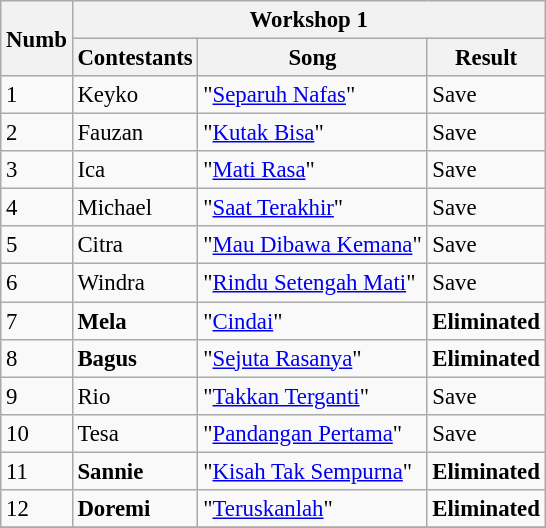<table class="wikitable" style="font-size:95%;">
<tr>
<th rowspan="2">Numb</th>
<th colspan="3">Workshop 1</th>
</tr>
<tr>
<th>Contestants</th>
<th>Song </th>
<th>Result</th>
</tr>
<tr>
<td>1</td>
<td>Keyko</td>
<td>"<a href='#'>Separuh Nafas</a>" </td>
<td>Save</td>
</tr>
<tr>
<td>2</td>
<td>Fauzan</td>
<td>"<a href='#'>Kutak Bisa</a>" </td>
<td>Save</td>
</tr>
<tr>
<td>3</td>
<td>Ica</td>
<td>"<a href='#'>Mati Rasa</a>" </td>
<td>Save</td>
</tr>
<tr>
<td>4</td>
<td>Michael</td>
<td>"<a href='#'>Saat Terakhir</a>" </td>
<td>Save</td>
</tr>
<tr>
<td>5</td>
<td>Citra</td>
<td>"<a href='#'>Mau Dibawa Kemana</a>" </td>
<td>Save</td>
</tr>
<tr>
<td>6</td>
<td>Windra</td>
<td>"<a href='#'>Rindu Setengah Mati</a>" </td>
<td>Save</td>
</tr>
<tr>
<td>7</td>
<td><strong>Mela</strong></td>
<td>"<a href='#'>Cindai</a>" </td>
<td><strong>Eliminated</strong></td>
</tr>
<tr>
<td>8</td>
<td><strong>Bagus</strong></td>
<td>"<a href='#'>Sejuta Rasanya</a>" </td>
<td><strong>Eliminated</strong></td>
</tr>
<tr>
<td>9</td>
<td>Rio</td>
<td>"<a href='#'>Takkan Terganti</a>" </td>
<td>Save</td>
</tr>
<tr>
<td>10</td>
<td>Tesa</td>
<td>"<a href='#'>Pandangan Pertama</a>" </td>
<td>Save</td>
</tr>
<tr>
<td>11</td>
<td><strong>Sannie</strong></td>
<td>"<a href='#'>Kisah Tak Sempurna</a>" </td>
<td><strong>Eliminated</strong></td>
</tr>
<tr>
<td>12</td>
<td><strong>Doremi</strong></td>
<td>"<a href='#'>Teruskanlah</a>" </td>
<td><strong>Eliminated</strong></td>
</tr>
<tr>
</tr>
</table>
